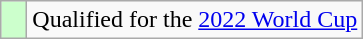<table class="wikitable">
<tr>
<td width=10px bgcolor="#ccffcc"></td>
<td>Qualified for the <a href='#'>2022 World Cup</a></td>
</tr>
</table>
